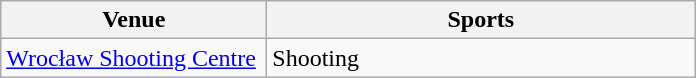<table class="wikitable sortable">
<tr>
<th width="170">Venue</th>
<th width="278">Sports</th>
</tr>
<tr>
<td><a href='#'>Wrocław Shooting Centre</a></td>
<td>Shooting</td>
</tr>
</table>
